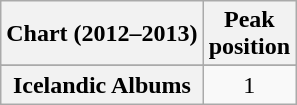<table class="wikitable sortable plainrowheaders" style="text-align:center;">
<tr>
<th scope="col">Chart (2012–2013)</th>
<th scope="col">Peak<br>position</th>
</tr>
<tr>
</tr>
<tr>
<th scope="row">Icelandic Albums</th>
<td>1</td>
</tr>
</table>
